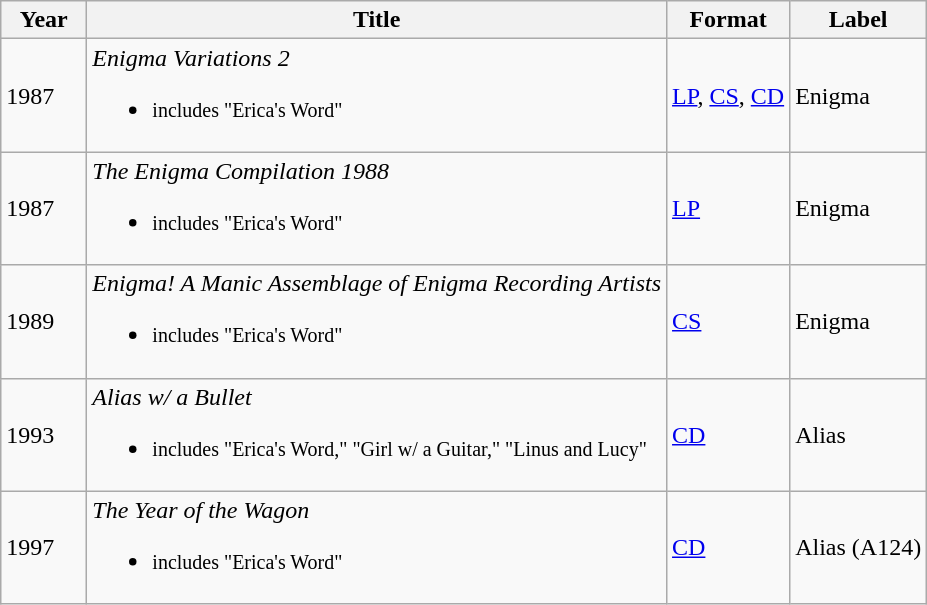<table class="wikitable">
<tr>
<th style="width:50px;">Year</th>
<th>Title</th>
<th>Format</th>
<th>Label</th>
</tr>
<tr>
<td>1987</td>
<td><em>Enigma Variations 2</em><br><ul><li><small>includes "Erica's Word"</small></li></ul></td>
<td><a href='#'>LP</a>, <a href='#'>CS</a>, <a href='#'>CD</a></td>
<td>Enigma</td>
</tr>
<tr>
<td>1987</td>
<td><em>The Enigma Compilation 1988</em><br><ul><li><small>includes "Erica's Word"</small></li></ul></td>
<td><a href='#'>LP</a></td>
<td>Enigma</td>
</tr>
<tr>
<td>1989</td>
<td><em>Enigma! A Manic Assemblage of Enigma Recording Artists</em><br><ul><li><small>includes "Erica's Word"</small></li></ul></td>
<td><a href='#'>CS</a></td>
<td>Enigma</td>
</tr>
<tr>
<td>1993</td>
<td><em>Alias w/ a Bullet</em><br><ul><li><small>includes "Erica's Word," "Girl w/ a Guitar," "Linus and Lucy"</small></li></ul></td>
<td><a href='#'>CD</a></td>
<td>Alias</td>
</tr>
<tr>
<td>1997</td>
<td><em>The Year of the Wagon</em><br><ul><li><small>includes "Erica's Word"</small></li></ul></td>
<td><a href='#'>CD</a></td>
<td>Alias (A124)</td>
</tr>
</table>
